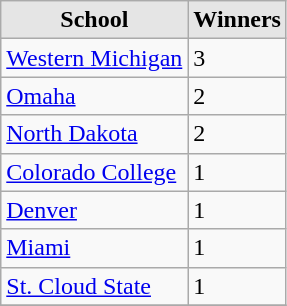<table class="wikitable">
<tr>
<th style="background:#e5e5e5;">School</th>
<th style="background:#e5e5e5;">Winners</th>
</tr>
<tr>
<td><a href='#'>Western Michigan</a></td>
<td>3</td>
</tr>
<tr>
<td><a href='#'>Omaha</a></td>
<td>2</td>
</tr>
<tr>
<td><a href='#'>North Dakota</a></td>
<td>2</td>
</tr>
<tr>
<td><a href='#'>Colorado College</a></td>
<td>1</td>
</tr>
<tr>
<td><a href='#'>Denver</a></td>
<td>1</td>
</tr>
<tr>
<td><a href='#'>Miami</a></td>
<td>1</td>
</tr>
<tr>
<td><a href='#'>St. Cloud State</a></td>
<td>1</td>
</tr>
<tr>
</tr>
</table>
